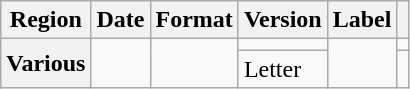<table class="wikitable plainrowheaders">
<tr>
<th scope="col">Region</th>
<th scope="col">Date</th>
<th scope="col">Format</th>
<th>Version</th>
<th scope="col">Label</th>
<th scope="col"></th>
</tr>
<tr>
<th scope="row" rowspan="2">Various</th>
<td rowspan="2"></td>
<td rowspan="2"></td>
<td></td>
<td rowspan="2"></td>
<td style="text-align:center"></td>
</tr>
<tr>
<td>Letter</td>
<td></td>
</tr>
</table>
